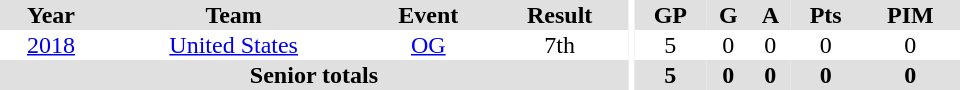<table border="0" cellpadding="1" cellspacing="0" ID="Table3" style="text-align:center; width:40em">
<tr ALIGN="center" bgcolor="#e0e0e0">
<th>Year</th>
<th>Team</th>
<th>Event</th>
<th>Result</th>
<th rowspan="99" bgcolor="#ffffff"></th>
<th>GP</th>
<th>G</th>
<th>A</th>
<th>Pts</th>
<th>PIM</th>
</tr>
<tr>
<td><a href='#'>2018</a></td>
<td><a href='#'>United States</a></td>
<td><a href='#'>OG</a></td>
<td>7th</td>
<td>5</td>
<td>0</td>
<td>0</td>
<td>0</td>
<td>0</td>
</tr>
<tr bgcolor="#e0e0e0">
<th colspan="4">Senior totals</th>
<th>5</th>
<th>0</th>
<th>0</th>
<th>0</th>
<th>0</th>
</tr>
</table>
